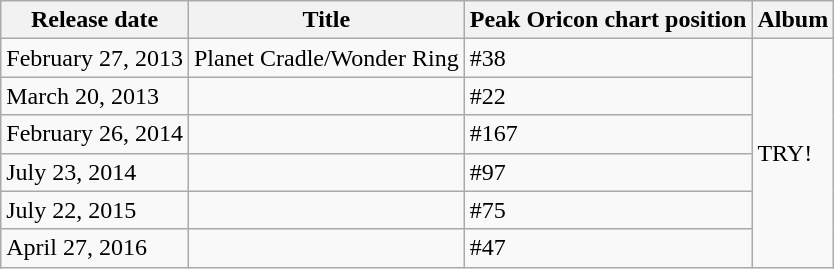<table class="wikitable">
<tr>
<th>Release date</th>
<th>Title</th>
<th>Peak Oricon chart position</th>
<th>Album</th>
</tr>
<tr>
<td>February 27, 2013</td>
<td>Planet Cradle/Wonder Ring</td>
<td>#38</td>
<td rowspan=6>TRY!</td>
</tr>
<tr>
<td>March 20, 2013</td>
<td></td>
<td>#22</td>
</tr>
<tr>
<td>February 26, 2014</td>
<td></td>
<td>#167</td>
</tr>
<tr>
<td>July 23, 2014</td>
<td></td>
<td>#97</td>
</tr>
<tr>
<td>July 22, 2015</td>
<td></td>
<td>#75</td>
</tr>
<tr>
<td>April 27, 2016</td>
<td></td>
<td>#47</td>
</tr>
</table>
